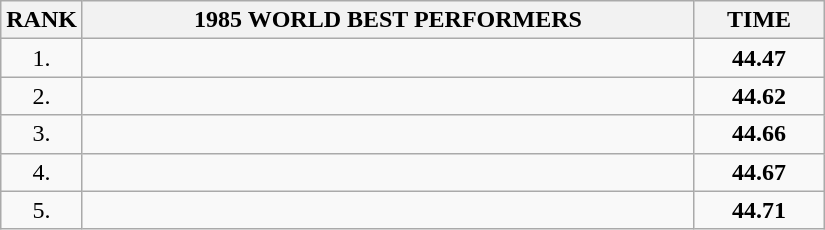<table class="wikitable sortable">
<tr>
<th>RANK</th>
<th align="center" style="width: 25em">1985 WORLD BEST PERFORMERS</th>
<th align="center" style="width: 5em">TIME</th>
</tr>
<tr>
<td align="center">1.</td>
<td></td>
<td align="center"><strong>44.47</strong></td>
</tr>
<tr>
<td align="center">2.</td>
<td></td>
<td align="center"><strong>44.62</strong></td>
</tr>
<tr>
<td align="center">3.</td>
<td></td>
<td align="center"><strong>44.66</strong></td>
</tr>
<tr>
<td align="center">4.</td>
<td></td>
<td align="center"><strong>44.67</strong></td>
</tr>
<tr>
<td align="center">5.</td>
<td></td>
<td align="center"><strong>44.71</strong></td>
</tr>
</table>
